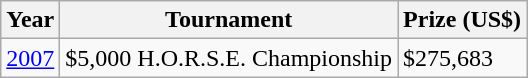<table class="wikitable">
<tr>
<th>Year</th>
<th>Tournament</th>
<th>Prize (US$)</th>
</tr>
<tr>
<td><a href='#'>2007</a></td>
<td>$5,000 H.O.R.S.E. Championship</td>
<td>$275,683</td>
</tr>
</table>
